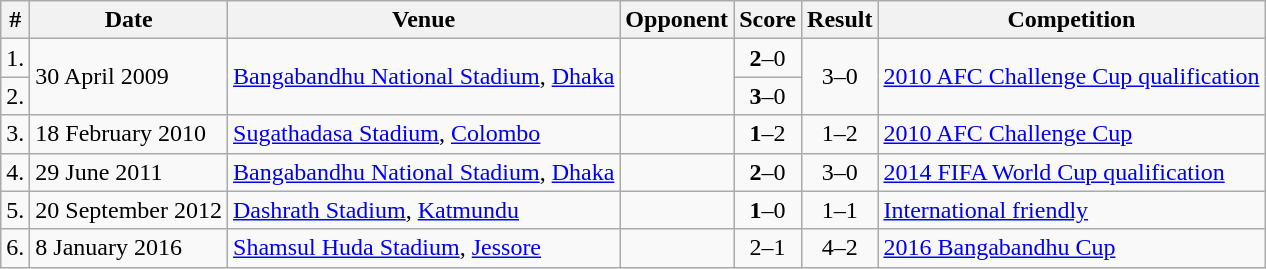<table class="wikitable">
<tr>
<th>#</th>
<th>Date</th>
<th>Venue</th>
<th>Opponent</th>
<th>Score</th>
<th>Result</th>
<th>Competition</th>
</tr>
<tr>
<td>1.</td>
<td rowspan=2>30 April 2009</td>
<td rowspan=2><a href='#'>Bangabandhu National Stadium</a>, <a href='#'>Dhaka</a></td>
<td rowspan=2></td>
<td align=center><strong>2</strong>–0</td>
<td rowspan=2 align=center>3–0</td>
<td rowspan=2><a href='#'>2010 AFC Challenge Cup qualification</a></td>
</tr>
<tr>
<td>2.</td>
<td align=center><strong>3</strong>–0</td>
</tr>
<tr>
<td>3.</td>
<td>18 February 2010</td>
<td><a href='#'>Sugathadasa Stadium</a>, <a href='#'>Colombo</a></td>
<td></td>
<td align=center><strong>1</strong>–2</td>
<td align=center>1–2</td>
<td><a href='#'>2010 AFC Challenge Cup</a></td>
</tr>
<tr>
<td>4.</td>
<td>29 June 2011</td>
<td><a href='#'>Bangabandhu National Stadium</a>, <a href='#'>Dhaka</a></td>
<td></td>
<td align=center><strong>2</strong>–0</td>
<td align=center>3–0</td>
<td><a href='#'>2014 FIFA World Cup qualification</a></td>
</tr>
<tr>
<td>5.</td>
<td>20 September 2012</td>
<td><a href='#'>Dashrath Stadium</a>, <a href='#'>Katmundu</a></td>
<td></td>
<td align=center><strong>1</strong>–0</td>
<td align=center>1–1</td>
<td><a href='#'>International friendly</a></td>
</tr>
<tr>
<td>6.</td>
<td>8 January 2016</td>
<td><a href='#'>Shamsul Huda Stadium</a>, <a href='#'>Jessore</a></td>
<td></td>
<td style="text-align:center;">2–1</td>
<td style="text-align:center;">4–2</td>
<td><a href='#'>2016 Bangabandhu Cup</a></td>
</tr>
</table>
